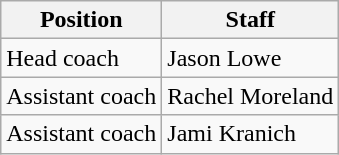<table class="wikitable">
<tr>
<th>Position</th>
<th>Staff</th>
</tr>
<tr>
<td>Head coach</td>
<td>Jason Lowe</td>
</tr>
<tr>
<td>Assistant coach</td>
<td>Rachel Moreland</td>
</tr>
<tr>
<td>Assistant coach</td>
<td>Jami Kranich</td>
</tr>
</table>
